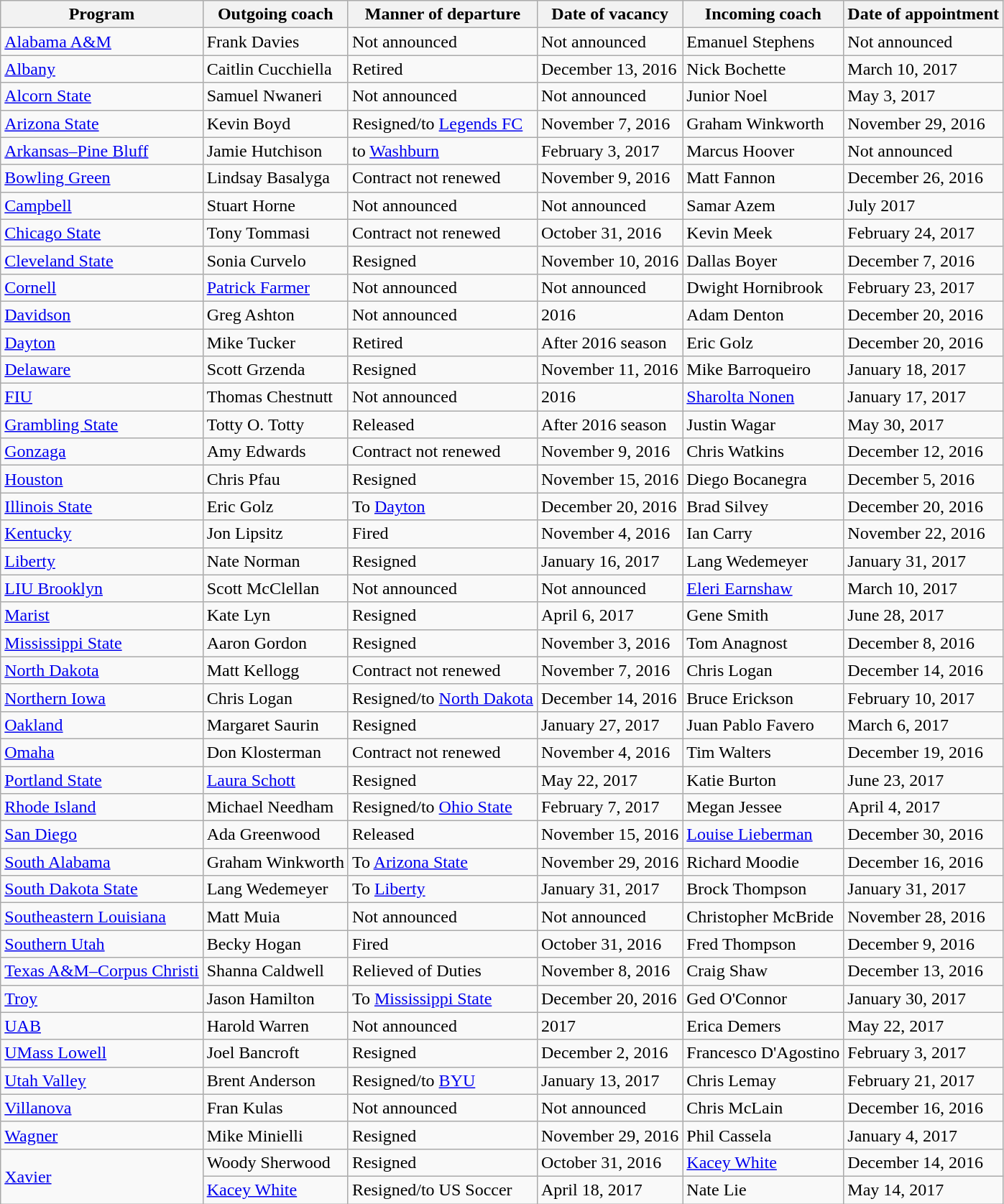<table class="wikitable sortable">
<tr>
<th>Program</th>
<th>Outgoing coach</th>
<th>Manner of departure</th>
<th>Date of vacancy</th>
<th>Incoming coach</th>
<th>Date of appointment</th>
</tr>
<tr>
<td><a href='#'>Alabama A&M</a></td>
<td>Frank Davies</td>
<td>Not announced</td>
<td>Not announced</td>
<td>Emanuel Stephens</td>
<td>Not announced</td>
</tr>
<tr>
<td><a href='#'>Albany</a></td>
<td>Caitlin Cucchiella</td>
<td>Retired </td>
<td>December 13, 2016</td>
<td>Nick Bochette</td>
<td>March 10, 2017</td>
</tr>
<tr>
<td><a href='#'>Alcorn State</a></td>
<td>Samuel Nwaneri</td>
<td>Not announced</td>
<td>Not announced</td>
<td>Junior Noel</td>
<td>May 3, 2017</td>
</tr>
<tr>
<td><a href='#'>Arizona State</a></td>
<td>Kevin Boyd</td>
<td>Resigned/to <a href='#'>Legends FC</a></td>
<td>November 7, 2016</td>
<td>Graham Winkworth </td>
<td>November 29, 2016</td>
</tr>
<tr>
<td><a href='#'>Arkansas–Pine Bluff</a></td>
<td>Jamie Hutchison</td>
<td>to <a href='#'>Washburn</a></td>
<td>February 3, 2017</td>
<td>Marcus Hoover</td>
<td>Not announced</td>
</tr>
<tr>
<td><a href='#'>Bowling Green</a></td>
<td>Lindsay Basalyga</td>
<td>Contract not renewed</td>
<td>November 9, 2016</td>
<td>Matt Fannon</td>
<td>December 26, 2016</td>
</tr>
<tr>
<td><a href='#'>Campbell</a></td>
<td>Stuart Horne</td>
<td>Not announced</td>
<td>Not announced</td>
<td>Samar Azem</td>
<td>July 2017</td>
</tr>
<tr>
<td><a href='#'>Chicago State</a></td>
<td>Tony Tommasi</td>
<td>Contract not renewed </td>
<td>October 31, 2016</td>
<td>Kevin Meek </td>
<td>February 24, 2017</td>
</tr>
<tr>
<td><a href='#'>Cleveland State</a></td>
<td>Sonia Curvelo</td>
<td>Resigned </td>
<td>November 10, 2016</td>
<td>Dallas Boyer </td>
<td>December 7, 2016</td>
</tr>
<tr>
<td><a href='#'>Cornell</a></td>
<td><a href='#'>Patrick Farmer</a></td>
<td>Not announced</td>
<td>Not announced</td>
<td>Dwight Hornibrook</td>
<td>February 23, 2017</td>
</tr>
<tr>
<td><a href='#'>Davidson</a></td>
<td>Greg Ashton</td>
<td>Not announced</td>
<td>2016</td>
<td>Adam Denton </td>
<td>December 20, 2016</td>
</tr>
<tr>
<td><a href='#'>Dayton</a></td>
<td>Mike Tucker</td>
<td>Retired </td>
<td>After 2016 season</td>
<td>Eric Golz </td>
<td>December 20, 2016</td>
</tr>
<tr>
<td><a href='#'>Delaware</a></td>
<td>Scott Grzenda</td>
<td>Resigned </td>
<td>November 11, 2016</td>
<td>Mike Barroqueiro </td>
<td>January 18, 2017</td>
</tr>
<tr>
<td><a href='#'>FIU</a></td>
<td>Thomas Chestnutt</td>
<td>Not announced</td>
<td>2016</td>
<td><a href='#'>Sharolta Nonen</a></td>
<td>January 17, 2017</td>
</tr>
<tr>
<td><a href='#'>Grambling State</a></td>
<td>Totty O. Totty</td>
<td>Released </td>
<td>After 2016 season</td>
<td>Justin Wagar </td>
<td>May 30, 2017</td>
</tr>
<tr>
<td><a href='#'>Gonzaga</a></td>
<td>Amy Edwards</td>
<td>Contract not renewed </td>
<td>November 9, 2016</td>
<td>Chris Watkins </td>
<td>December 12, 2016</td>
</tr>
<tr>
<td><a href='#'>Houston</a></td>
<td>Chris Pfau</td>
<td>Resigned</td>
<td>November 15, 2016</td>
<td>Diego Bocanegra</td>
<td>December 5, 2016</td>
</tr>
<tr>
<td><a href='#'>Illinois State</a></td>
<td>Eric Golz</td>
<td>To <a href='#'>Dayton</a></td>
<td>December 20, 2016</td>
<td>Brad Silvey </td>
<td>December 20, 2016</td>
</tr>
<tr>
<td><a href='#'>Kentucky</a></td>
<td>Jon Lipsitz</td>
<td>Fired </td>
<td>November 4, 2016</td>
<td>Ian Carry</td>
<td>November 22, 2016</td>
</tr>
<tr>
<td><a href='#'>Liberty</a></td>
<td>Nate Norman</td>
<td>Resigned </td>
<td>January 16, 2017</td>
<td>Lang Wedemeyer</td>
<td>January 31, 2017</td>
</tr>
<tr>
<td><a href='#'>LIU Brooklyn</a></td>
<td>Scott McClellan</td>
<td>Not announced</td>
<td>Not announced</td>
<td><a href='#'>Eleri Earnshaw</a></td>
<td>March 10, 2017</td>
</tr>
<tr>
<td><a href='#'>Marist</a></td>
<td>Kate Lyn</td>
<td>Resigned </td>
<td>April 6, 2017</td>
<td>Gene Smith</td>
<td>June 28, 2017</td>
</tr>
<tr>
<td><a href='#'>Mississippi State</a></td>
<td>Aaron Gordon</td>
<td>Resigned </td>
<td>November 3, 2016</td>
<td>Tom Anagnost </td>
<td>December 8, 2016</td>
</tr>
<tr>
<td><a href='#'>North Dakota</a></td>
<td>Matt Kellogg</td>
<td>Contract not renewed </td>
<td>November 7, 2016</td>
<td>Chris Logan </td>
<td>December 14, 2016</td>
</tr>
<tr>
<td><a href='#'>Northern Iowa</a></td>
<td>Chris Logan</td>
<td>Resigned/to <a href='#'>North Dakota</a></td>
<td>December 14, 2016</td>
<td>Bruce Erickson </td>
<td>February 10, 2017</td>
</tr>
<tr>
<td><a href='#'>Oakland</a></td>
<td>Margaret Saurin</td>
<td>Resigned </td>
<td>January 27, 2017</td>
<td>Juan Pablo Favero </td>
<td>March 6, 2017</td>
</tr>
<tr>
<td><a href='#'>Omaha</a></td>
<td>Don Klosterman</td>
<td>Contract not renewed </td>
<td>November 4, 2016</td>
<td>Tim Walters </td>
<td>December 19, 2016</td>
</tr>
<tr>
<td><a href='#'>Portland State</a></td>
<td><a href='#'>Laura Schott</a></td>
<td>Resigned </td>
<td>May 22, 2017</td>
<td>Katie Burton </td>
<td>June 23, 2017</td>
</tr>
<tr>
<td><a href='#'>Rhode Island</a></td>
<td>Michael Needham</td>
<td>Resigned/to <a href='#'>Ohio State</a></td>
<td>February 7, 2017</td>
<td>Megan Jessee </td>
<td>April 4, 2017</td>
</tr>
<tr>
<td><a href='#'>San Diego</a></td>
<td>Ada Greenwood</td>
<td>Released </td>
<td>November 15, 2016</td>
<td><a href='#'>Louise Lieberman</a></td>
<td>December 30, 2016</td>
</tr>
<tr>
<td><a href='#'>South Alabama</a></td>
<td>Graham Winkworth</td>
<td>To <a href='#'>Arizona State</a></td>
<td>November 29, 2016</td>
<td>Richard Moodie </td>
<td>December 16, 2016</td>
</tr>
<tr>
<td><a href='#'>South Dakota State</a></td>
<td>Lang Wedemeyer</td>
<td>To <a href='#'>Liberty</a></td>
<td>January 31, 2017</td>
<td>Brock Thompson</td>
<td>January 31, 2017</td>
</tr>
<tr>
<td><a href='#'>Southeastern Louisiana</a></td>
<td>Matt Muia</td>
<td>Not announced</td>
<td>Not announced</td>
<td>Christopher McBride</td>
<td>November 28, 2016</td>
</tr>
<tr>
<td><a href='#'>Southern Utah</a></td>
<td>Becky Hogan</td>
<td>Fired </td>
<td>October 31, 2016</td>
<td>Fred Thompson </td>
<td>December 9, 2016</td>
</tr>
<tr>
<td><a href='#'>Texas A&M–Corpus Christi</a></td>
<td>Shanna Caldwell</td>
<td>Relieved of Duties</td>
<td>November 8, 2016</td>
<td>Craig Shaw</td>
<td>December 13, 2016</td>
</tr>
<tr>
<td><a href='#'>Troy</a></td>
<td>Jason Hamilton</td>
<td>To <a href='#'>Mississippi State</a></td>
<td>December 20, 2016</td>
<td>Ged O'Connor </td>
<td>January 30, 2017</td>
</tr>
<tr>
<td><a href='#'>UAB</a></td>
<td>Harold Warren</td>
<td>Not announced</td>
<td>2017</td>
<td>Erica Demers </td>
<td>May 22, 2017</td>
</tr>
<tr>
<td><a href='#'>UMass Lowell</a></td>
<td>Joel Bancroft</td>
<td>Resigned </td>
<td>December 2, 2016</td>
<td>Francesco D'Agostino</td>
<td>February 3, 2017</td>
</tr>
<tr>
<td><a href='#'>Utah Valley</a></td>
<td>Brent Anderson</td>
<td>Resigned/to <a href='#'>BYU</a></td>
<td>January 13, 2017</td>
<td>Chris Lemay </td>
<td>February 21, 2017</td>
</tr>
<tr>
<td><a href='#'>Villanova</a></td>
<td>Fran Kulas</td>
<td>Not announced</td>
<td>Not announced</td>
<td>Chris McLain</td>
<td>December 16, 2016</td>
</tr>
<tr>
<td><a href='#'>Wagner</a></td>
<td>Mike Minielli</td>
<td>Resigned </td>
<td>November 29, 2016</td>
<td>Phil Cassela </td>
<td>January 4, 2017</td>
</tr>
<tr>
<td rowspan=2><a href='#'>Xavier</a></td>
<td>Woody Sherwood</td>
<td>Resigned </td>
<td>October 31, 2016</td>
<td><a href='#'>Kacey White</a></td>
<td>December 14, 2016</td>
</tr>
<tr>
<td><a href='#'>Kacey White</a></td>
<td>Resigned/to US Soccer </td>
<td>April 18, 2017</td>
<td>Nate Lie </td>
<td>May 14, 2017</td>
</tr>
</table>
